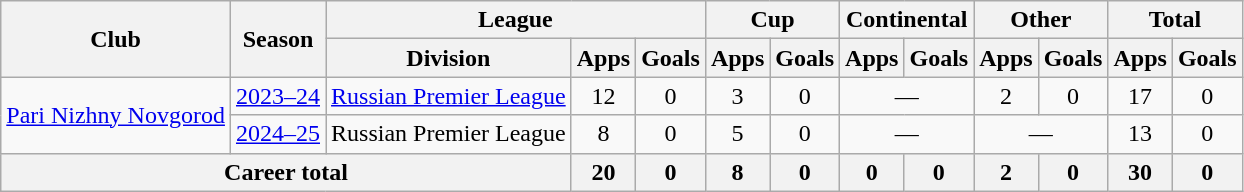<table class="wikitable" style="text-align: center;">
<tr>
<th rowspan=2>Club</th>
<th rowspan=2>Season</th>
<th colspan=3>League</th>
<th colspan=2>Cup</th>
<th colspan=2>Continental</th>
<th colspan=2>Other</th>
<th colspan=2>Total</th>
</tr>
<tr>
<th>Division</th>
<th>Apps</th>
<th>Goals</th>
<th>Apps</th>
<th>Goals</th>
<th>Apps</th>
<th>Goals</th>
<th>Apps</th>
<th>Goals</th>
<th>Apps</th>
<th>Goals</th>
</tr>
<tr>
<td rowspan="2"><a href='#'>Pari Nizhny Novgorod</a></td>
<td><a href='#'>2023–24</a></td>
<td><a href='#'>Russian Premier League</a></td>
<td>12</td>
<td>0</td>
<td>3</td>
<td>0</td>
<td colspan="2">—</td>
<td>2</td>
<td>0</td>
<td>17</td>
<td>0</td>
</tr>
<tr>
<td><a href='#'>2024–25</a></td>
<td>Russian Premier League</td>
<td>8</td>
<td>0</td>
<td>5</td>
<td>0</td>
<td colspan="2">—</td>
<td colspan="2">—</td>
<td>13</td>
<td>0</td>
</tr>
<tr>
<th colspan="3">Career total</th>
<th>20</th>
<th>0</th>
<th>8</th>
<th>0</th>
<th>0</th>
<th>0</th>
<th>2</th>
<th>0</th>
<th>30</th>
<th>0</th>
</tr>
</table>
